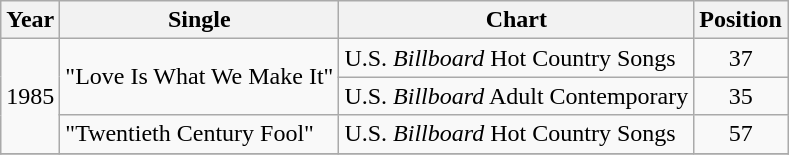<table class="wikitable">
<tr>
<th>Year</th>
<th>Single</th>
<th>Chart</th>
<th>Position</th>
</tr>
<tr>
<td rowspan="3">1985</td>
<td rowspan="2">"Love Is What We Make It"</td>
<td>U.S. <em>Billboard</em> Hot Country Songs</td>
<td align="center">37</td>
</tr>
<tr>
<td>U.S. <em>Billboard</em> Adult Contemporary</td>
<td align="center">35</td>
</tr>
<tr>
<td>"Twentieth Century Fool"</td>
<td>U.S. <em>Billboard</em> Hot Country Songs</td>
<td align="center">57</td>
</tr>
<tr>
</tr>
</table>
